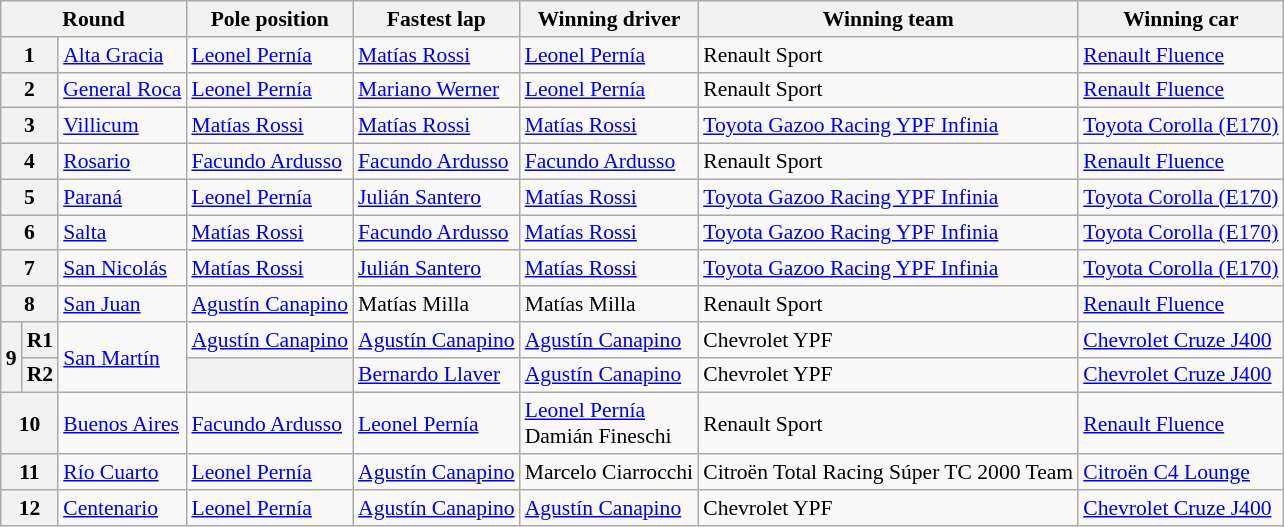<table class="wikitable" style="font-size: 90%;">
<tr>
<th colspan="3">Round</th>
<th>Pole position</th>
<th>Fastest lap</th>
<th>Winning driver</th>
<th>Winning team</th>
<th>Winning car</th>
</tr>
<tr>
<th colspan="2">1</th>
<td> <a href='#'>Alta Gracia</a></td>
<td> <a href='#'>Leonel Pernía</a></td>
<td> <a href='#'>Matías Rossi</a></td>
<td> <a href='#'>Leonel Pernía</a></td>
<td>Renault Sport</td>
<td><a href='#'>Renault Fluence</a></td>
</tr>
<tr>
<th colspan="2">2</th>
<td> <a href='#'>General Roca</a></td>
<td> <a href='#'>Leonel Pernía</a></td>
<td> <a href='#'>Mariano Werner</a></td>
<td> <a href='#'>Leonel Pernía</a></td>
<td>Renault Sport</td>
<td><a href='#'>Renault Fluence</a></td>
</tr>
<tr>
<th colspan="2">3</th>
<td> <a href='#'>Villicum</a></td>
<td> <a href='#'>Matías Rossi</a></td>
<td> <a href='#'>Matías Rossi</a></td>
<td> <a href='#'>Matías Rossi</a></td>
<td><a href='#'>Toyota Gazoo Racing YPF Infinia</a></td>
<td><a href='#'>Toyota Corolla (E170)</a></td>
</tr>
<tr>
<th colspan="2">4</th>
<td> <a href='#'>Rosario</a></td>
<td> <a href='#'>Facundo Ardusso</a></td>
<td> <a href='#'>Facundo Ardusso</a></td>
<td> <a href='#'>Facundo Ardusso</a></td>
<td>Renault Sport</td>
<td><a href='#'>Renault Fluence</a></td>
</tr>
<tr>
<th colspan="2">5</th>
<td> <a href='#'>Paraná</a></td>
<td> <a href='#'>Leonel Pernía</a></td>
<td> <a href='#'>Julián Santero</a></td>
<td> <a href='#'>Matías Rossi</a></td>
<td><a href='#'>Toyota Gazoo Racing YPF Infinia</a></td>
<td><a href='#'>Toyota Corolla (E170)</a></td>
</tr>
<tr>
<th colspan="2">6</th>
<td> <a href='#'>Salta</a></td>
<td> <a href='#'>Matías Rossi</a></td>
<td> <a href='#'>Facundo Ardusso</a></td>
<td> <a href='#'>Matías Rossi</a></td>
<td><a href='#'>Toyota Gazoo Racing YPF Infinia</a></td>
<td><a href='#'>Toyota Corolla (E170)</a></td>
</tr>
<tr>
<th colspan="2">7</th>
<td> <a href='#'>San Nicolás</a></td>
<td> <a href='#'>Matías Rossi</a></td>
<td> <a href='#'>Julián Santero</a></td>
<td> <a href='#'>Matías Rossi</a></td>
<td><a href='#'>Toyota Gazoo Racing YPF Infinia</a></td>
<td><a href='#'>Toyota Corolla (E170)</a></td>
</tr>
<tr>
<th colspan="2">8</th>
<td> <a href='#'>San Juan</a></td>
<td> <a href='#'>Agustín Canapino</a></td>
<td> Matías Milla</td>
<td> Matías Milla</td>
<td>Renault Sport</td>
<td><a href='#'>Renault Fluence</a></td>
</tr>
<tr>
<th rowspan="2">9</th>
<th>R1</th>
<td rowspan="2"> <a href='#'>San Martín</a></td>
<td> <a href='#'>Agustín Canapino</a></td>
<td> <a href='#'>Agustín Canapino</a></td>
<td> <a href='#'>Agustín Canapino</a></td>
<td>Chevrolet YPF</td>
<td><a href='#'>Chevrolet Cruze J400</a></td>
</tr>
<tr>
<th>R2</th>
<th></th>
<td> <a href='#'>Bernardo Llaver</a></td>
<td> <a href='#'>Agustín Canapino</a></td>
<td>Chevrolet YPF</td>
<td><a href='#'>Chevrolet Cruze J400</a></td>
</tr>
<tr>
<th colspan="2">10</th>
<td> <a href='#'>Buenos Aires</a></td>
<td> <a href='#'>Facundo Ardusso</a></td>
<td> <a href='#'>Leonel Pernía</a></td>
<td> <a href='#'>Leonel Pernía</a><br> Damián Fineschi</td>
<td>Renault Sport</td>
<td><a href='#'>Renault Fluence</a></td>
</tr>
<tr>
<th colspan="2">11</th>
<td> <a href='#'>Río Cuarto</a></td>
<td> <a href='#'>Leonel Pernía</a></td>
<td> <a href='#'>Agustín Canapino</a></td>
<td> Marcelo Ciarrocchi</td>
<td>Citroën Total Racing Súper TC 2000 Team</td>
<td><a href='#'>Citroën C4 Lounge</a></td>
</tr>
<tr>
<th colspan="2">12</th>
<td> <a href='#'>Centenario</a></td>
<td> <a href='#'>Leonel Pernía</a></td>
<td> <a href='#'>Agustín Canapino</a></td>
<td> <a href='#'>Agustín Canapino</a></td>
<td>Chevrolet YPF</td>
<td><a href='#'>Chevrolet Cruze J400</a></td>
</tr>
</table>
